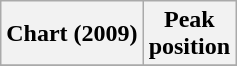<table class="wikitable plainrowheaders">
<tr>
<th align="left">Chart (2009)</th>
<th align="center">Peak<br>position</th>
</tr>
<tr>
</tr>
</table>
